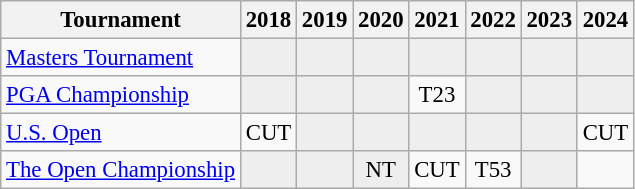<table class="wikitable" style="font-size:95%;text-align:center;">
<tr>
<th>Tournament</th>
<th>2018</th>
<th>2019</th>
<th>2020</th>
<th>2021</th>
<th>2022</th>
<th>2023</th>
<th>2024</th>
</tr>
<tr>
<td align="left"><a href='#'>Masters Tournament</a></td>
<td style="background:#eeeeee;"></td>
<td style="background:#eeeeee;"></td>
<td style="background:#eeeeee;"></td>
<td style="background:#eeeeee;"></td>
<td style="background:#eeeeee;"></td>
<td style="background:#eeeeee;"></td>
<td style="background:#eeeeee;"></td>
</tr>
<tr>
<td align="left"><a href='#'>PGA Championship</a></td>
<td style="background:#eeeeee;"></td>
<td style="background:#eeeeee;"></td>
<td style="background:#eeeeee;"></td>
<td>T23</td>
<td style="background:#eeeeee;"></td>
<td style="background:#eeeeee;"></td>
<td style="background:#eeeeee;"></td>
</tr>
<tr>
<td align="left"><a href='#'>U.S. Open</a></td>
<td>CUT</td>
<td style="background:#eeeeee;"></td>
<td style="background:#eeeeee;"></td>
<td style="background:#eeeeee;"></td>
<td style="background:#eeeeee;"></td>
<td style="background:#eeeeee;"></td>
<td>CUT</td>
</tr>
<tr>
<td align="left"><a href='#'>The Open Championship</a></td>
<td style="background:#eeeeee;"></td>
<td style="background:#eeeeee;"></td>
<td style="background:#eeeeee;">NT</td>
<td>CUT</td>
<td>T53</td>
<td style="background:#eeeeee;"></td>
<td></td>
</tr>
</table>
